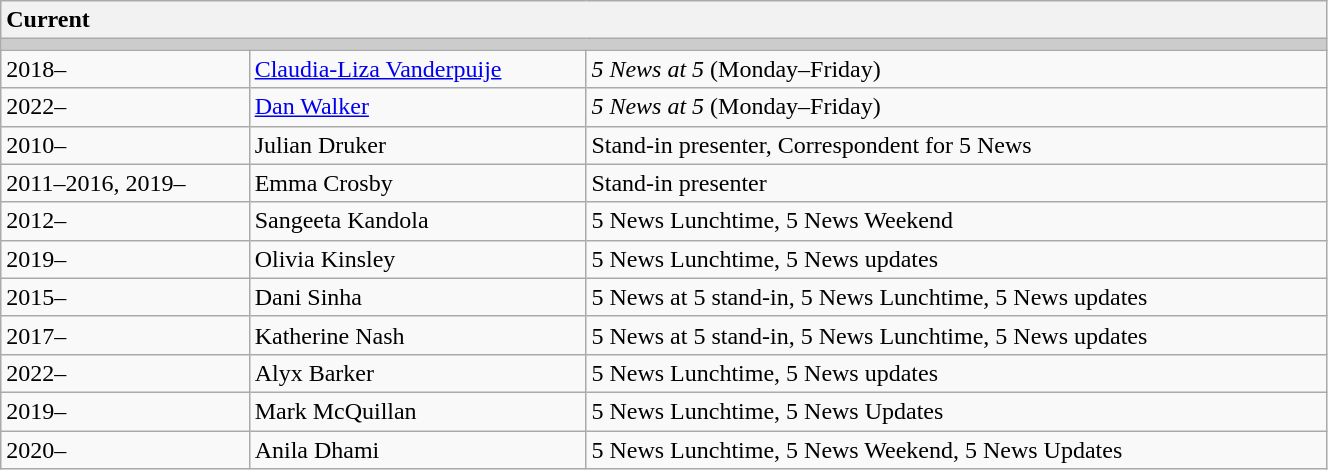<table class="wikitable collapsible collapsed" style="width:70%;">
<tr>
<th colspan="3" style="text-align:left;">Current</th>
</tr>
<tr style="background:#ccc;">
<td colspan="3"></td>
</tr>
<tr>
<td>2018–</td>
<td><a href='#'>Claudia-Liza Vanderpuije</a></td>
<td><em>5 News at 5</em> (Monday–Friday)</td>
</tr>
<tr>
<td>2022–</td>
<td><a href='#'>Dan Walker</a></td>
<td><em>5 News at 5</em> (Monday–Friday)</td>
</tr>
<tr>
<td>2010–</td>
<td>Julian Druker</td>
<td>Stand-in presenter, Correspondent for 5 News</td>
</tr>
<tr>
<td>2011–2016, 2019–</td>
<td>Emma Crosby</td>
<td>Stand-in presenter</td>
</tr>
<tr>
<td>2012–</td>
<td>Sangeeta Kandola</td>
<td>5 News Lunchtime, 5 News Weekend</td>
</tr>
<tr>
<td>2019–</td>
<td>Olivia Kinsley</td>
<td>5 News Lunchtime, 5 News updates</td>
</tr>
<tr>
<td>2015–</td>
<td>Dani Sinha</td>
<td>5 News at 5 stand-in, 5 News Lunchtime, 5 News updates</td>
</tr>
<tr>
<td>2017–</td>
<td>Katherine Nash</td>
<td>5 News at 5 stand-in, 5 News Lunchtime, 5 News updates</td>
</tr>
<tr>
<td>2022–</td>
<td>Alyx Barker</td>
<td>5 News Lunchtime, 5 News updates</td>
</tr>
<tr>
<td>2019–</td>
<td>Mark McQuillan</td>
<td>5 News Lunchtime, 5 News Updates</td>
</tr>
<tr>
<td>2020–</td>
<td>Anila Dhami</td>
<td>5 News Lunchtime, 5 News Weekend, 5 News Updates</td>
</tr>
</table>
